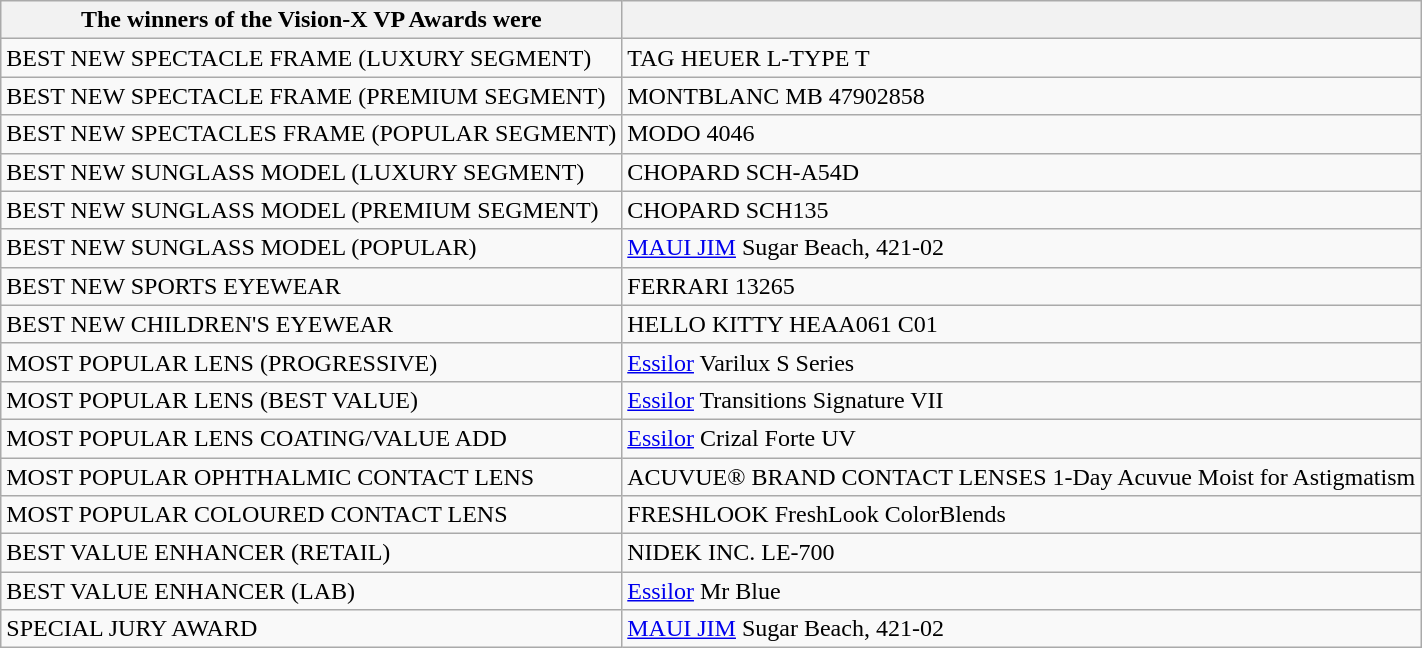<table class="wikitable">
<tr>
<th>The winners of the Vision-X VP Awards were</th>
<th></th>
</tr>
<tr>
<td>BEST NEW SPECTACLE FRAME (LUXURY SEGMENT)</td>
<td>TAG HEUER L-TYPE T</td>
</tr>
<tr>
<td>BEST NEW SPECTACLE FRAME (PREMIUM SEGMENT)</td>
<td>MONTBLANC MB 47902858</td>
</tr>
<tr>
<td>BEST NEW SPECTACLES FRAME (POPULAR SEGMENT)</td>
<td>MODO 4046</td>
</tr>
<tr>
<td>BEST NEW SUNGLASS MODEL (LUXURY SEGMENT)</td>
<td>CHOPARD SCH-A54D</td>
</tr>
<tr>
<td>BEST NEW SUNGLASS MODEL (PREMIUM SEGMENT)</td>
<td>CHOPARD SCH135</td>
</tr>
<tr>
<td>BEST NEW SUNGLASS MODEL (POPULAR)</td>
<td><a href='#'>MAUI JIM</a> Sugar Beach, 421-02</td>
</tr>
<tr>
<td>BEST NEW SPORTS EYEWEAR</td>
<td>FERRARI 13265</td>
</tr>
<tr>
<td>BEST NEW CHILDREN'S EYEWEAR</td>
<td>HELLO KITTY HEAA061 C01</td>
</tr>
<tr>
<td>MOST POPULAR LENS (PROGRESSIVE)</td>
<td><a href='#'>Essilor</a> Varilux S Series</td>
</tr>
<tr>
<td>MOST POPULAR LENS (BEST VALUE)</td>
<td><a href='#'>Essilor</a> Transitions Signature VII</td>
</tr>
<tr>
<td>MOST POPULAR LENS COATING/VALUE ADD</td>
<td><a href='#'>Essilor</a> Crizal Forte UV</td>
</tr>
<tr>
<td>MOST POPULAR OPHTHALMIC CONTACT LENS</td>
<td>ACUVUE® BRAND CONTACT LENSES 1-Day Acuvue Moist for Astigmatism</td>
</tr>
<tr>
<td>MOST POPULAR COLOURED CONTACT LENS</td>
<td>FRESHLOOK FreshLook ColorBlends</td>
</tr>
<tr>
<td>BEST VALUE ENHANCER (RETAIL)</td>
<td>NIDEK INC. LE-700</td>
</tr>
<tr>
<td>BEST VALUE ENHANCER (LAB)</td>
<td><a href='#'>Essilor</a> Mr Blue</td>
</tr>
<tr>
<td>SPECIAL JURY AWARD</td>
<td><a href='#'>MAUI JIM</a> Sugar Beach, 421-02</td>
</tr>
</table>
